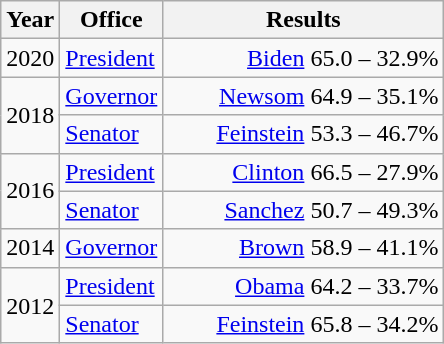<table class=wikitable>
<tr>
<th width="30">Year</th>
<th width="60">Office</th>
<th width="180">Results</th>
</tr>
<tr>
<td rowspan="1">2020</td>
<td><a href='#'>President</a></td>
<td align="right" ><a href='#'>Biden</a> 65.0 – 32.9%</td>
</tr>
<tr>
<td rowspan="2">2018</td>
<td><a href='#'>Governor</a></td>
<td align="right" ><a href='#'>Newsom</a> 64.9 – 35.1%</td>
</tr>
<tr>
<td><a href='#'>Senator</a></td>
<td align="right" ><a href='#'>Feinstein</a> 53.3 – 46.7%</td>
</tr>
<tr>
<td rowspan="2">2016</td>
<td><a href='#'>President</a></td>
<td align="right" ><a href='#'>Clinton</a> 66.5 – 27.9%</td>
</tr>
<tr>
<td><a href='#'>Senator</a></td>
<td align="right" ><a href='#'>Sanchez</a> 50.7 – 49.3%</td>
</tr>
<tr>
<td>2014</td>
<td><a href='#'>Governor</a></td>
<td align="right" ><a href='#'>Brown</a> 58.9 – 41.1%</td>
</tr>
<tr>
<td rowspan="2">2012</td>
<td><a href='#'>President</a></td>
<td align="right" ><a href='#'>Obama</a> 64.2 – 33.7%</td>
</tr>
<tr>
<td><a href='#'>Senator</a></td>
<td align="right" ><a href='#'>Feinstein</a> 65.8 – 34.2%</td>
</tr>
</table>
